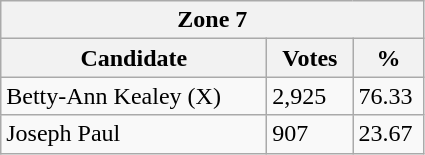<table class="wikitable">
<tr>
<th colspan="3">Zone 7</th>
</tr>
<tr>
<th style="width: 170px">Candidate</th>
<th style="width: 50px">Votes</th>
<th style="width: 40px">%</th>
</tr>
<tr>
<td>Betty-Ann Kealey (X)</td>
<td>2,925</td>
<td>76.33</td>
</tr>
<tr>
<td>Joseph Paul</td>
<td>907</td>
<td>23.67</td>
</tr>
</table>
